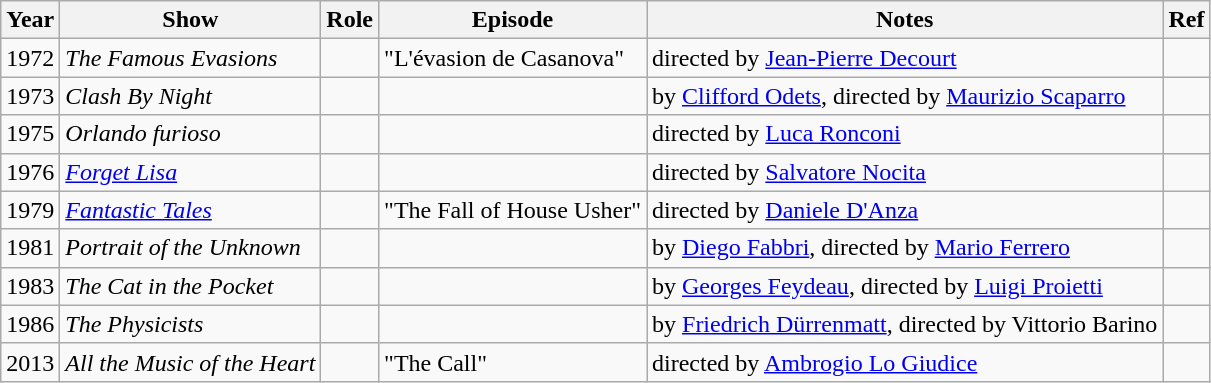<table class="wikitable">
<tr>
<th>Year</th>
<th>Show</th>
<th>Role</th>
<th>Episode</th>
<th>Notes</th>
<th>Ref</th>
</tr>
<tr>
<td>1972</td>
<td><em>The Famous Evasions</em></td>
<td></td>
<td>"L'évasion de Casanova"</td>
<td>directed by <a href='#'>Jean-Pierre Decourt</a></td>
<td></td>
</tr>
<tr>
<td>1973</td>
<td><em>Clash By Night</em></td>
<td></td>
<td></td>
<td>by <a href='#'>Clifford Odets</a>, directed by <a href='#'>Maurizio Scaparro</a></td>
<td></td>
</tr>
<tr>
<td>1975</td>
<td><em>Orlando furioso</em></td>
<td></td>
<td></td>
<td>directed by <a href='#'>Luca Ronconi</a></td>
<td></td>
</tr>
<tr>
<td>1976</td>
<td><em><a href='#'>Forget Lisa</a></em></td>
<td></td>
<td></td>
<td>directed by <a href='#'>Salvatore Nocita</a></td>
<td></td>
</tr>
<tr>
<td>1979</td>
<td><em><a href='#'>Fantastic Tales</a></em></td>
<td></td>
<td>"The Fall of House Usher"</td>
<td>directed by <a href='#'>Daniele D'Anza</a></td>
<td></td>
</tr>
<tr>
<td>1981</td>
<td><em>Portrait of the Unknown</em></td>
<td></td>
<td></td>
<td>by <a href='#'>Diego Fabbri</a>, directed by <a href='#'>Mario Ferrero</a></td>
<td></td>
</tr>
<tr>
<td>1983</td>
<td><em>The Cat in the Pocket</em></td>
<td></td>
<td></td>
<td>by <a href='#'>Georges Feydeau</a>, directed by <a href='#'>Luigi Proietti</a></td>
<td></td>
</tr>
<tr>
<td>1986</td>
<td><em>The Physicists</em></td>
<td></td>
<td></td>
<td>by <a href='#'>Friedrich Dürrenmatt</a>, directed by Vittorio Barino</td>
<td></td>
</tr>
<tr>
<td>2013</td>
<td><em>All the Music of the Heart</em></td>
<td></td>
<td>"The Call"</td>
<td>directed by <a href='#'>Ambrogio Lo Giudice</a></td>
<td></td>
</tr>
</table>
